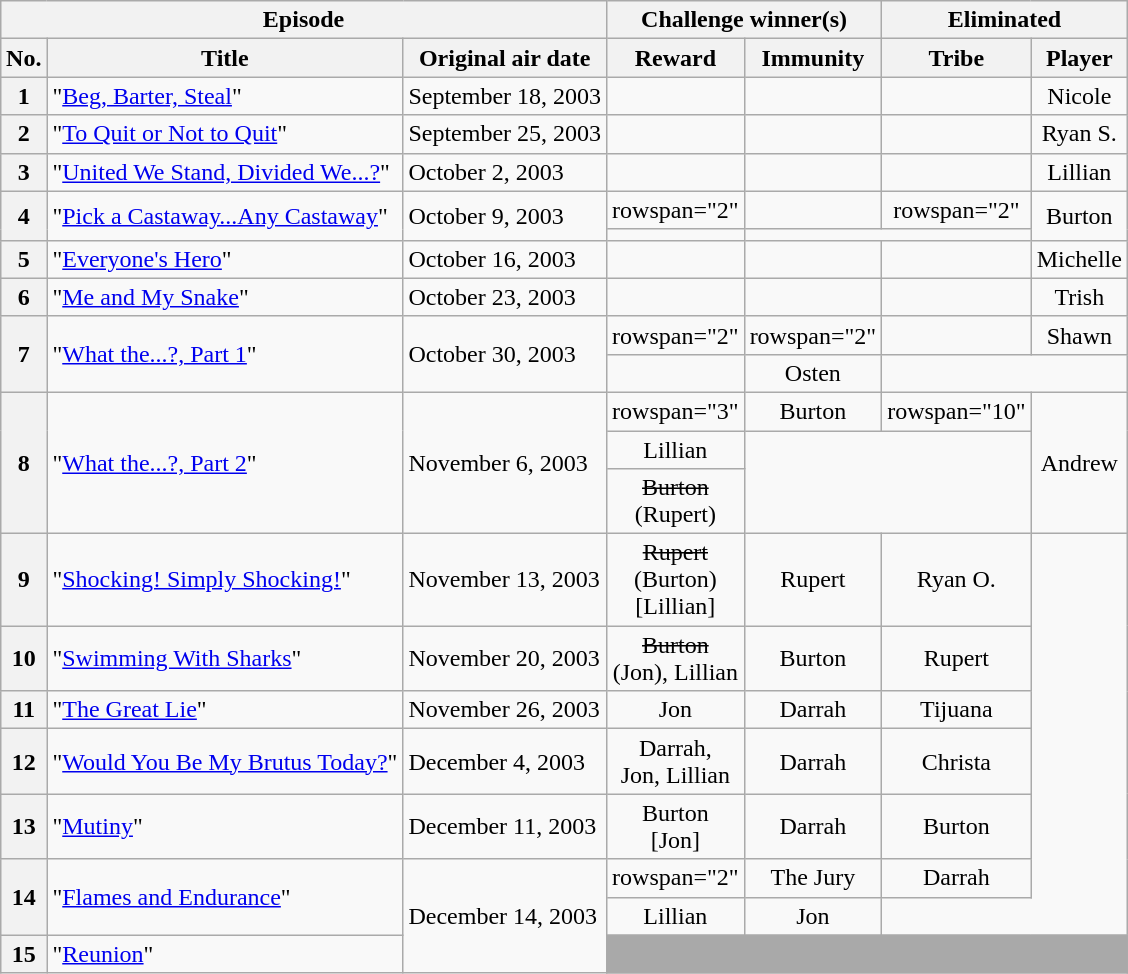<table class="wikitable nowrap" style="margin:auto; text-align:center;">
<tr>
<th scope="colgroup" colspan="3">Episode</th>
<th scope="colgroup" colspan="2">Challenge winner(s)</th>
<th scope="colgroup" colspan="2">Eliminated</th>
</tr>
<tr>
<th scope="col">No.</th>
<th scope="col">Title</th>
<th scope="col">Original air date</th>
<th scope="col">Reward</th>
<th scope="col">Immunity</th>
<th scope="col">Tribe</th>
<th scope="col">Player</th>
</tr>
<tr>
<th>1</th>
<td style="text-align:left;">"<a href='#'>Beg, Barter, Steal</a>"</td>
<td style="text-align:left;">September 18, 2003</td>
<td></td>
<td></td>
<td></td>
<td>Nicole</td>
</tr>
<tr>
<th>2</th>
<td style="text-align:left;">"<a href='#'>To Quit or Not to Quit</a>"</td>
<td style="text-align:left;">September 25, 2003</td>
<td></td>
<td></td>
<td></td>
<td>Ryan S.</td>
</tr>
<tr>
<th>3</th>
<td style="text-align:left;">"<a href='#'>United We Stand, Divided We...?</a>"</td>
<td style="text-align:left;">October 2, 2003</td>
<td></td>
<td></td>
<td></td>
<td>Lillian</td>
</tr>
<tr>
<th rowspan="2">4</th>
<td rowspan="2" style="text-align:left;">"<a href='#'>Pick a Castaway...Any Castaway</a>"</td>
<td rowspan="2" style="text-align:left;">October 9, 2003</td>
<td>rowspan="2" </td>
<td></td>
<td>rowspan="2" </td>
<td rowspan="2">Burton</td>
</tr>
<tr>
<td></td>
</tr>
<tr>
<th>5</th>
<td style="text-align:left;">"<a href='#'>Everyone's Hero</a>"</td>
<td style="text-align:left;">October 16, 2003</td>
<td></td>
<td></td>
<td></td>
<td>Michelle</td>
</tr>
<tr>
<th>6</th>
<td style="text-align:left;">"<a href='#'>Me and My Snake</a>"</td>
<td style="text-align:left;">October 23, 2003</td>
<td></td>
<td></td>
<td></td>
<td>Trish</td>
</tr>
<tr>
<th rowspan="2">7</th>
<td rowspan="2" style="text-align:left;">"<a href='#'>What the...?, Part 1</a>"</td>
<td rowspan="2" style="text-align:left;">October 30, 2003</td>
<td>rowspan="2" </td>
<td>rowspan="2" </td>
<td></td>
<td>Shawn</td>
</tr>
<tr>
<td></td>
<td>Osten</td>
</tr>
<tr>
<th rowspan="3">8</th>
<td rowspan="3" style="text-align:left;">"<a href='#'>What the...?, Part 2</a>"</td>
<td rowspan="3" style="text-align:left;">November 6, 2003</td>
<td>rowspan="3" </td>
<td>Burton</td>
<td>rowspan="10" </td>
<td rowspan="3">Andrew</td>
</tr>
<tr>
<td>Lillian</td>
</tr>
<tr>
<td><s>Burton</s><br>(Rupert)</td>
</tr>
<tr>
<th>9</th>
<td style="text-align:left;">"<a href='#'>Shocking! Simply Shocking!</a>"</td>
<td style="text-align:left;">November 13, 2003</td>
<td><s>Rupert</s><br>(Burton)<br>[Lillian]</td>
<td>Rupert</td>
<td>Ryan O.</td>
</tr>
<tr>
<th>10</th>
<td style="text-align:left;">"<a href='#'>Swimming With Sharks</a>"</td>
<td style="text-align:left;">November 20, 2003</td>
<td><s>Burton</s><br>(Jon), Lillian</td>
<td>Burton</td>
<td>Rupert</td>
</tr>
<tr>
<th>11</th>
<td style="text-align:left;">"<a href='#'>The Great Lie</a>"</td>
<td style="text-align:left;">November 26, 2003</td>
<td>Jon</td>
<td>Darrah</td>
<td>Tijuana</td>
</tr>
<tr>
<th>12</th>
<td style="text-align:left;">"<a href='#'>Would You Be My Brutus Today?</a>"</td>
<td style="text-align:left;">December 4, 2003</td>
<td>Darrah,<br>Jon, Lillian</td>
<td>Darrah</td>
<td>Christa</td>
</tr>
<tr>
<th>13</th>
<td style="text-align:left;">"<a href='#'>Mutiny</a>"</td>
<td style="text-align:left;">December 11, 2003</td>
<td>Burton<br>[Jon]</td>
<td>Darrah</td>
<td>Burton</td>
</tr>
<tr>
<th rowspan="2">14</th>
<td rowspan="2" style="text-align:left;">"<a href='#'>Flames and Endurance</a>"</td>
<td rowspan="3" style="text-align:left;">December 14, 2003</td>
<td>rowspan="2" </td>
<td>The Jury</td>
<td>Darrah</td>
</tr>
<tr>
<td>Lillian</td>
<td>Jon</td>
</tr>
<tr>
<th>15</th>
<td style="text-align:left;">"<a href='#'>Reunion</a>"</td>
<td colspan="4" style="background-color:darkgrey;"></td>
</tr>
</table>
